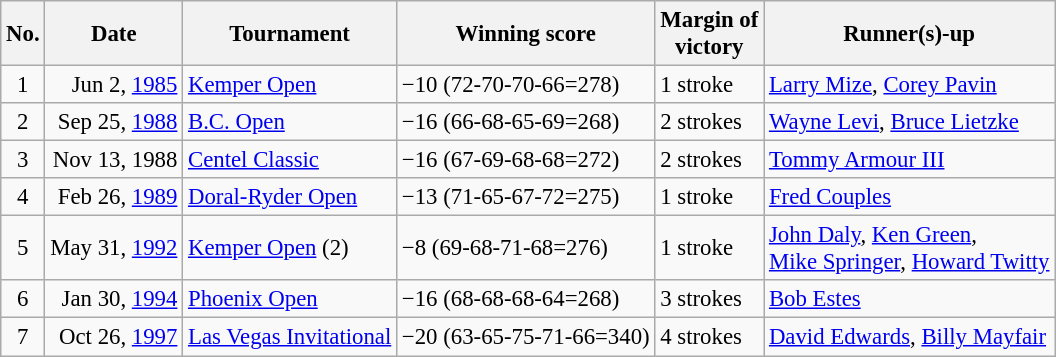<table class="wikitable" style="font-size:95%;">
<tr>
<th>No.</th>
<th>Date</th>
<th>Tournament</th>
<th>Winning score</th>
<th>Margin of<br>victory</th>
<th>Runner(s)-up</th>
</tr>
<tr>
<td align=center>1</td>
<td align=right>Jun 2, <a href='#'>1985</a></td>
<td><a href='#'>Kemper Open</a></td>
<td>−10 (72-70-70-66=278)</td>
<td>1 stroke</td>
<td> <a href='#'>Larry Mize</a>,  <a href='#'>Corey Pavin</a></td>
</tr>
<tr>
<td align=center>2</td>
<td align=right>Sep 25, <a href='#'>1988</a></td>
<td><a href='#'>B.C. Open</a></td>
<td>−16 (66-68-65-69=268)</td>
<td>2 strokes</td>
<td> <a href='#'>Wayne Levi</a>,  <a href='#'>Bruce Lietzke</a></td>
</tr>
<tr>
<td align=center>3</td>
<td align=right>Nov 13, 1988</td>
<td><a href='#'>Centel Classic</a></td>
<td>−16 (67-69-68-68=272)</td>
<td>2 strokes</td>
<td> <a href='#'>Tommy Armour III</a></td>
</tr>
<tr>
<td align=center>4</td>
<td align=right>Feb 26, <a href='#'>1989</a></td>
<td><a href='#'>Doral-Ryder Open</a></td>
<td>−13 (71-65-67-72=275)</td>
<td>1 stroke</td>
<td> <a href='#'>Fred Couples</a></td>
</tr>
<tr>
<td align=center>5</td>
<td align=right>May 31, <a href='#'>1992</a></td>
<td><a href='#'>Kemper Open</a> (2)</td>
<td>−8 (69-68-71-68=276)</td>
<td>1 stroke</td>
<td> <a href='#'>John Daly</a>,  <a href='#'>Ken Green</a>,<br> <a href='#'>Mike Springer</a>,  <a href='#'>Howard Twitty</a></td>
</tr>
<tr>
<td align=center>6</td>
<td align=right>Jan 30, <a href='#'>1994</a></td>
<td><a href='#'>Phoenix Open</a></td>
<td>−16 (68-68-68-64=268)</td>
<td>3 strokes</td>
<td> <a href='#'>Bob Estes</a></td>
</tr>
<tr>
<td align=center>7</td>
<td align=right>Oct 26, <a href='#'>1997</a></td>
<td><a href='#'>Las Vegas Invitational</a></td>
<td>−20 (63-65-75-71-66=340)</td>
<td>4 strokes</td>
<td> <a href='#'>David Edwards</a>,  <a href='#'>Billy Mayfair</a></td>
</tr>
</table>
